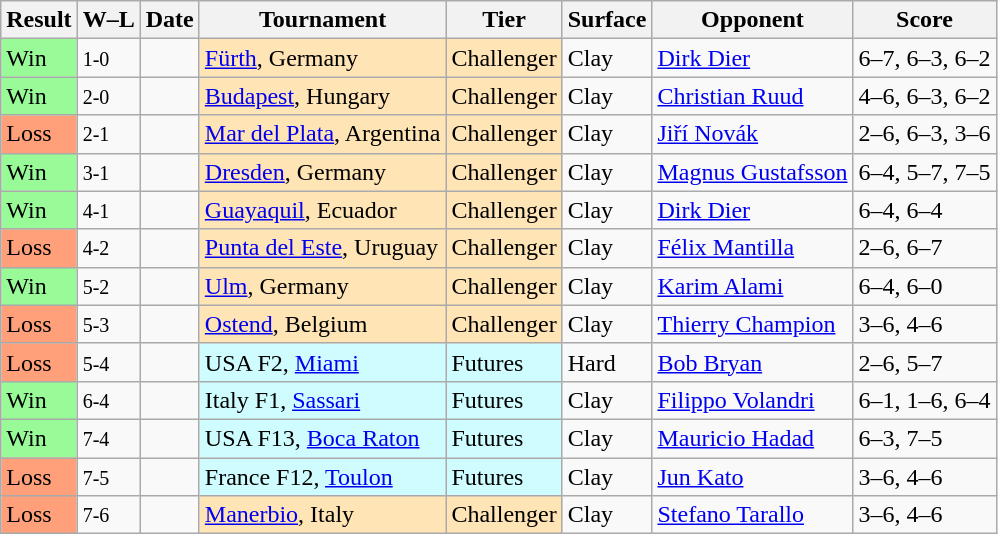<table class="sortable wikitable">
<tr>
<th>Result</th>
<th class="unsortable">W–L</th>
<th>Date</th>
<th>Tournament</th>
<th>Tier</th>
<th>Surface</th>
<th>Opponent</th>
<th class="unsortable">Score</th>
</tr>
<tr>
<td style="background:#98fb98;">Win</td>
<td><small>1-0</small></td>
<td></td>
<td style="background:moccasin;"><a href='#'>Fürth</a>, Germany</td>
<td style="background:moccasin;">Challenger</td>
<td>Clay</td>
<td> <a href='#'>Dirk Dier</a></td>
<td>6–7, 6–3, 6–2</td>
</tr>
<tr>
<td style="background:#98fb98;">Win</td>
<td><small>2-0</small></td>
<td></td>
<td style="background:moccasin;"><a href='#'>Budapest</a>, Hungary</td>
<td style="background:moccasin;">Challenger</td>
<td>Clay</td>
<td> <a href='#'>Christian Ruud</a></td>
<td>4–6, 6–3, 6–2</td>
</tr>
<tr>
<td style="background:#ffa07a;">Loss</td>
<td><small>2-1</small></td>
<td></td>
<td style="background:moccasin;"><a href='#'>Mar del Plata</a>, Argentina</td>
<td style="background:moccasin;">Challenger</td>
<td>Clay</td>
<td> <a href='#'>Jiří Novák</a></td>
<td>2–6, 6–3, 3–6</td>
</tr>
<tr>
<td style="background:#98fb98;">Win</td>
<td><small>3-1</small></td>
<td></td>
<td style="background:moccasin;"><a href='#'>Dresden</a>, Germany</td>
<td style="background:moccasin;">Challenger</td>
<td>Clay</td>
<td> <a href='#'>Magnus Gustafsson</a></td>
<td>6–4, 5–7, 7–5</td>
</tr>
<tr>
<td style="background:#98fb98;">Win</td>
<td><small>4-1</small></td>
<td></td>
<td style="background:moccasin;"><a href='#'>Guayaquil</a>, Ecuador</td>
<td style="background:moccasin;">Challenger</td>
<td>Clay</td>
<td> <a href='#'>Dirk Dier</a></td>
<td>6–4, 6–4</td>
</tr>
<tr>
<td style="background:#ffa07a;">Loss</td>
<td><small>4-2</small></td>
<td></td>
<td style="background:moccasin;"><a href='#'>Punta del Este</a>, Uruguay</td>
<td style="background:moccasin;">Challenger</td>
<td>Clay</td>
<td> <a href='#'>Félix Mantilla</a></td>
<td>2–6, 6–7</td>
</tr>
<tr>
<td style="background:#98fb98;">Win</td>
<td><small>5-2</small></td>
<td></td>
<td style="background:moccasin;"><a href='#'>Ulm</a>, Germany</td>
<td style="background:moccasin;">Challenger</td>
<td>Clay</td>
<td> <a href='#'>Karim Alami</a></td>
<td>6–4, 6–0</td>
</tr>
<tr>
<td style="background:#ffa07a;">Loss</td>
<td><small>5-3</small></td>
<td></td>
<td style="background:moccasin;"><a href='#'>Ostend</a>, Belgium</td>
<td style="background:moccasin;">Challenger</td>
<td>Clay</td>
<td> <a href='#'>Thierry Champion</a></td>
<td>3–6, 4–6</td>
</tr>
<tr>
<td style="background:#ffa07a;">Loss</td>
<td><small>5-4</small></td>
<td></td>
<td style="background:#cffcff;">USA F2, <a href='#'>Miami</a></td>
<td style="background:#cffcff;">Futures</td>
<td>Hard</td>
<td> <a href='#'>Bob Bryan</a></td>
<td>2–6, 5–7</td>
</tr>
<tr>
<td style="background:#98fb98;">Win</td>
<td><small>6-4</small></td>
<td></td>
<td style="background:#cffcff;">Italy F1, <a href='#'>Sassari</a></td>
<td style="background:#cffcff;">Futures</td>
<td>Clay</td>
<td> <a href='#'>Filippo Volandri</a></td>
<td>6–1, 1–6, 6–4</td>
</tr>
<tr>
<td style="background:#98fb98;">Win</td>
<td><small>7-4</small></td>
<td></td>
<td style="background:#cffcff;">USA F13, <a href='#'>Boca Raton</a></td>
<td style="background:#cffcff;">Futures</td>
<td>Clay</td>
<td> <a href='#'>Mauricio Hadad</a></td>
<td>6–3, 7–5</td>
</tr>
<tr>
<td style="background:#ffa07a;">Loss</td>
<td><small>7-5</small></td>
<td></td>
<td style="background:#cffcff;">France F12, <a href='#'>Toulon</a></td>
<td style="background:#cffcff;">Futures</td>
<td>Clay</td>
<td> <a href='#'>Jun Kato</a></td>
<td>3–6, 4–6</td>
</tr>
<tr>
<td style="background:#ffa07a;">Loss</td>
<td><small>7-6</small></td>
<td></td>
<td style="background:moccasin;"><a href='#'>Manerbio</a>, Italy</td>
<td style="background:moccasin;">Challenger</td>
<td>Clay</td>
<td> <a href='#'>Stefano Tarallo</a></td>
<td>3–6, 4–6</td>
</tr>
</table>
